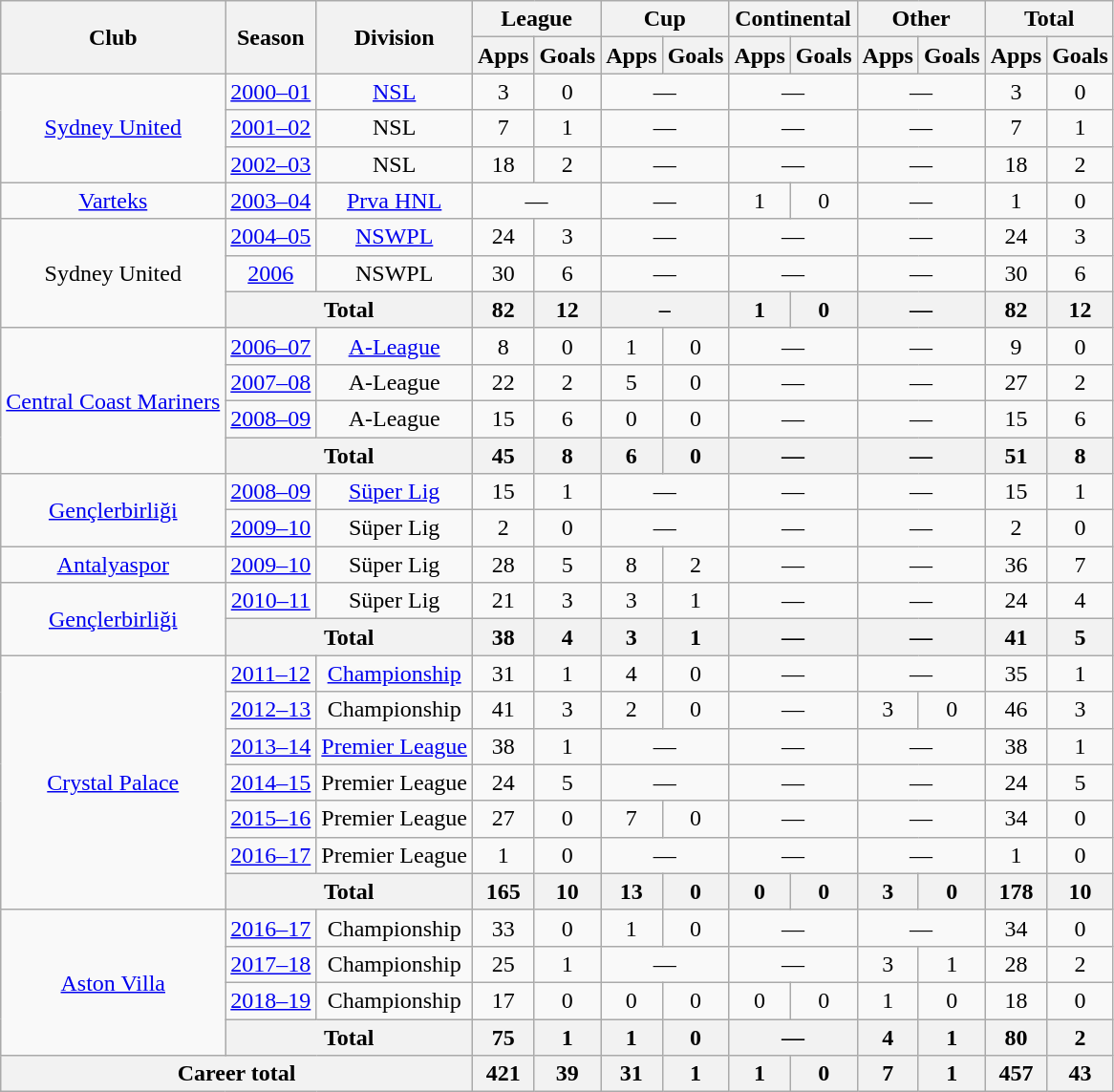<table class="wikitable" style="text-align:center">
<tr>
<th rowspan="2">Club</th>
<th rowspan="2">Season</th>
<th rowspan="2">Division</th>
<th colspan="2">League</th>
<th colspan="2">Cup</th>
<th colspan="2">Continental</th>
<th colspan="2">Other</th>
<th colspan="2">Total</th>
</tr>
<tr>
<th>Apps</th>
<th>Goals</th>
<th>Apps</th>
<th>Goals</th>
<th>Apps</th>
<th>Goals</th>
<th>Apps</th>
<th>Goals</th>
<th>Apps</th>
<th>Goals</th>
</tr>
<tr>
<td rowspan="3"><a href='#'>Sydney United</a></td>
<td><a href='#'>2000–01</a></td>
<td><a href='#'>NSL</a></td>
<td>3</td>
<td>0</td>
<td colspan=2>—</td>
<td colspan=2>—</td>
<td colspan=2>—</td>
<td>3</td>
<td>0</td>
</tr>
<tr>
<td><a href='#'>2001–02</a></td>
<td>NSL</td>
<td>7</td>
<td>1</td>
<td colspan=2>—</td>
<td colspan=2>—</td>
<td colspan=2>—</td>
<td>7</td>
<td>1</td>
</tr>
<tr>
<td><a href='#'>2002–03</a></td>
<td>NSL</td>
<td>18</td>
<td>2</td>
<td colspan=2>—</td>
<td colspan=2>—</td>
<td colspan=2>—</td>
<td>18</td>
<td>2</td>
</tr>
<tr>
<td><a href='#'>Varteks</a></td>
<td><a href='#'>2003–04</a></td>
<td><a href='#'>Prva HNL</a></td>
<td colspan=2>—</td>
<td colspan=2>—</td>
<td>1</td>
<td>0</td>
<td colspan=2>—</td>
<td>1</td>
<td>0</td>
</tr>
<tr>
<td rowspan="3">Sydney United</td>
<td><a href='#'>2004–05</a></td>
<td><a href='#'>NSWPL</a></td>
<td>24</td>
<td>3</td>
<td colspan=2>—</td>
<td colspan=2>—</td>
<td colspan=2>—</td>
<td>24</td>
<td>3</td>
</tr>
<tr>
<td><a href='#'>2006</a></td>
<td>NSWPL</td>
<td>30</td>
<td>6</td>
<td colspan=2>—</td>
<td colspan=2>—</td>
<td colspan=2>—</td>
<td>30</td>
<td>6</td>
</tr>
<tr>
<th colspan=2>Total</th>
<th>82</th>
<th>12</th>
<th colspan=2>–</th>
<th>1</th>
<th>0</th>
<th colspan=2>—</th>
<th>82</th>
<th>12</th>
</tr>
<tr>
<td rowspan="4"><a href='#'>Central Coast Mariners</a></td>
<td><a href='#'>2006–07</a></td>
<td><a href='#'>A-League</a></td>
<td>8</td>
<td>0</td>
<td>1</td>
<td>0</td>
<td colspan=2>—</td>
<td colspan=2>—</td>
<td>9</td>
<td>0</td>
</tr>
<tr>
<td><a href='#'>2007–08</a></td>
<td>A-League</td>
<td>22</td>
<td>2</td>
<td>5</td>
<td>0</td>
<td colspan=2>—</td>
<td colspan=2>—</td>
<td>27</td>
<td>2</td>
</tr>
<tr>
<td><a href='#'>2008–09</a></td>
<td>A-League</td>
<td>15</td>
<td>6</td>
<td>0</td>
<td>0</td>
<td colspan=2>—</td>
<td colspan=2>—</td>
<td>15</td>
<td>6</td>
</tr>
<tr>
<th colspan=2>Total</th>
<th>45</th>
<th>8</th>
<th>6</th>
<th>0</th>
<th colspan=2>—</th>
<th colspan=2>—</th>
<th>51</th>
<th>8</th>
</tr>
<tr>
<td rowspan="2"><a href='#'>Gençlerbirliği</a></td>
<td><a href='#'>2008–09</a></td>
<td><a href='#'>Süper Lig</a></td>
<td>15</td>
<td>1</td>
<td colspan=2>—</td>
<td colspan=2>—</td>
<td colspan=2>—</td>
<td>15</td>
<td>1</td>
</tr>
<tr>
<td><a href='#'>2009–10</a></td>
<td>Süper Lig</td>
<td>2</td>
<td>0</td>
<td colspan=2>—</td>
<td colspan=2>—</td>
<td colspan=2>—</td>
<td>2</td>
<td>0</td>
</tr>
<tr>
<td><a href='#'>Antalyaspor</a></td>
<td><a href='#'>2009–10</a></td>
<td>Süper Lig</td>
<td>28</td>
<td>5</td>
<td>8</td>
<td>2</td>
<td colspan=2>—</td>
<td colspan=2>—</td>
<td>36</td>
<td>7</td>
</tr>
<tr>
<td rowspan="2"><a href='#'>Gençlerbirliği</a></td>
<td><a href='#'>2010–11</a></td>
<td>Süper Lig</td>
<td>21</td>
<td>3</td>
<td>3</td>
<td>1</td>
<td colspan=2>—</td>
<td colspan=2>—</td>
<td>24</td>
<td>4</td>
</tr>
<tr>
<th colspan=2>Total</th>
<th>38</th>
<th>4</th>
<th>3</th>
<th>1</th>
<th colspan=2>—</th>
<th colspan=2>—</th>
<th>41</th>
<th>5</th>
</tr>
<tr>
<td rowspan="7"><a href='#'>Crystal Palace</a></td>
<td><a href='#'>2011–12</a></td>
<td><a href='#'>Championship</a></td>
<td>31</td>
<td>1</td>
<td>4</td>
<td>0</td>
<td colspan=2>—</td>
<td colspan=2>—</td>
<td>35</td>
<td>1</td>
</tr>
<tr>
<td><a href='#'>2012–13</a></td>
<td>Championship</td>
<td>41</td>
<td>3</td>
<td>2</td>
<td>0</td>
<td colspan=2>—</td>
<td>3</td>
<td>0</td>
<td>46</td>
<td>3</td>
</tr>
<tr>
<td><a href='#'>2013–14</a></td>
<td><a href='#'>Premier League</a></td>
<td>38</td>
<td>1</td>
<td colspan=2>—</td>
<td colspan=2>—</td>
<td colspan=2>—</td>
<td>38</td>
<td>1</td>
</tr>
<tr>
<td><a href='#'>2014–15</a></td>
<td>Premier League</td>
<td>24</td>
<td>5</td>
<td colspan=2>—</td>
<td colspan=2>—</td>
<td colspan=2>—</td>
<td>24</td>
<td>5</td>
</tr>
<tr>
<td><a href='#'>2015–16</a></td>
<td>Premier League</td>
<td>27</td>
<td>0</td>
<td>7</td>
<td>0</td>
<td colspan=2>—</td>
<td colspan=2>—</td>
<td>34</td>
<td>0</td>
</tr>
<tr>
<td><a href='#'>2016–17</a></td>
<td>Premier League</td>
<td>1</td>
<td>0</td>
<td colspan=2>—</td>
<td colspan=2>—</td>
<td colspan=2>—</td>
<td>1</td>
<td>0</td>
</tr>
<tr>
<th colspan=2>Total</th>
<th>165</th>
<th>10</th>
<th>13</th>
<th>0</th>
<th>0</th>
<th>0</th>
<th>3</th>
<th>0</th>
<th>178</th>
<th>10</th>
</tr>
<tr>
<td rowspan="4"><a href='#'>Aston Villa</a></td>
<td><a href='#'>2016–17</a></td>
<td>Championship</td>
<td>33</td>
<td>0</td>
<td>1</td>
<td>0</td>
<td colspan=2>—</td>
<td colspan=2>—</td>
<td>34</td>
<td>0</td>
</tr>
<tr>
<td><a href='#'>2017–18</a></td>
<td>Championship</td>
<td>25</td>
<td>1</td>
<td colspan=2>—</td>
<td colspan=2>—</td>
<td>3</td>
<td>1</td>
<td>28</td>
<td>2</td>
</tr>
<tr>
<td><a href='#'>2018–19</a></td>
<td>Championship</td>
<td>17</td>
<td>0</td>
<td>0</td>
<td>0</td>
<td>0</td>
<td>0</td>
<td>1</td>
<td>0</td>
<td>18</td>
<td>0</td>
</tr>
<tr>
<th colspan=2>Total</th>
<th>75</th>
<th>1</th>
<th>1</th>
<th>0</th>
<th colspan=2>—</th>
<th>4</th>
<th>1</th>
<th>80</th>
<th>2</th>
</tr>
<tr>
<th colspan="3">Career total</th>
<th>421</th>
<th>39</th>
<th>31</th>
<th>1</th>
<th>1</th>
<th>0</th>
<th>7</th>
<th>1</th>
<th>457</th>
<th>43</th>
</tr>
</table>
